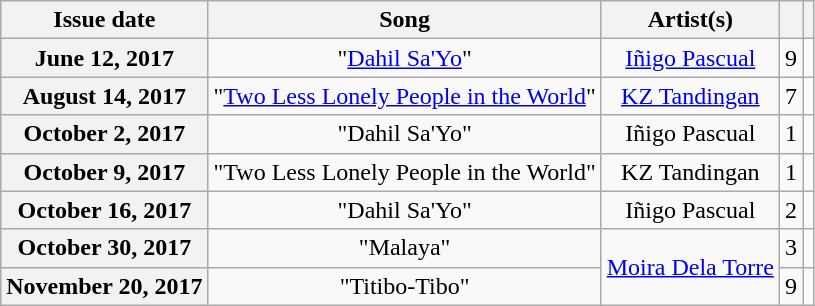<table class="wikitable plainrowheaders" style="text-align:center">
<tr>
<th scope="col">Issue date</th>
<th scope="col">Song</th>
<th scope="col">Artist(s)</th>
<th scope="col"></th>
<th scope="col" class="unsortable"></th>
</tr>
<tr>
<th scope="row">June 12, 2017</th>
<td>"<a href='#'>Dahil Sa'Yo</a>"</td>
<td><a href='#'>Iñigo Pascual</a></td>
<td>9</td>
<td></td>
</tr>
<tr>
<th scope="row">August 14, 2017</th>
<td>"<a href='#'>Two Less Lonely People in the World</a>"</td>
<td><a href='#'>KZ Tandingan</a></td>
<td>7</td>
<td></td>
</tr>
<tr>
<th scope="row">October 2, 2017</th>
<td>"Dahil Sa'Yo"</td>
<td>Iñigo Pascual</td>
<td>1</td>
<td></td>
</tr>
<tr>
<th scope="row">October 9, 2017</th>
<td>"Two Less Lonely People in the World"</td>
<td>KZ Tandingan</td>
<td>1</td>
<td></td>
</tr>
<tr>
<th scope="row">October 16, 2017</th>
<td>"Dahil Sa'Yo"</td>
<td>Iñigo Pascual</td>
<td>2</td>
<td></td>
</tr>
<tr>
<th scope="row">October 30, 2017</th>
<td>"Malaya"</td>
<td rowspan="2"><a href='#'>Moira Dela Torre</a></td>
<td>3</td>
<td></td>
</tr>
<tr>
<th scope="row">November 20, 2017</th>
<td>"Titibo-Tibo"</td>
<td>9</td>
<td></td>
</tr>
</table>
